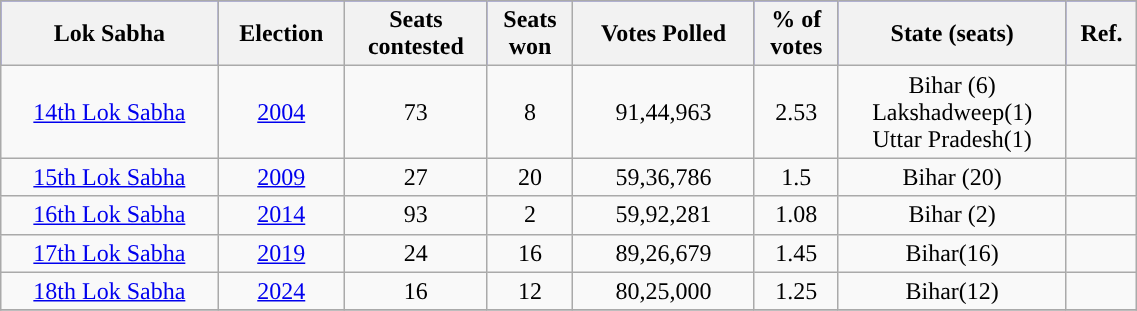<table class="wikitable sortable" style="text-align:center;" width="60%";>
<tr style="background:#00f;">
<th style="background-color:">Lok Sabha</th>
<th style="background-color:">Election</th>
<th style="background-color:">Seats<br>contested</th>
<th style="background-color:">Seats<br>won</th>
<th style="background-color:">Votes Polled</th>
<th style="background-color:">% of<br> votes</th>
<th style="background-color:">State (seats)</th>
<th style="background-color:">Ref.</th>
</tr>
<tr>
<td><a href='#'>14th Lok Sabha</a></td>
<td><a href='#'>2004</a></td>
<td>73</td>
<td>8</td>
<td>91,44,963</td>
<td>2.53</td>
<td>Bihar (6) <br> Lakshadweep(1) <br> Uttar Pradesh(1)</td>
<td></td>
</tr>
<tr>
<td><a href='#'>15th Lok Sabha</a></td>
<td><a href='#'>2009</a></td>
<td>27</td>
<td>20</td>
<td>59,36,786</td>
<td>1.5</td>
<td>Bihar (20)</td>
<td></td>
</tr>
<tr>
<td><a href='#'>16th Lok Sabha</a></td>
<td><a href='#'>2014</a></td>
<td>93</td>
<td>2</td>
<td>59,92,281</td>
<td>1.08</td>
<td>Bihar (2)</td>
<td></td>
</tr>
<tr>
<td><a href='#'>17th Lok Sabha</a></td>
<td><a href='#'>2019</a></td>
<td>24</td>
<td>16</td>
<td>89,26,679</td>
<td>1.45</td>
<td>Bihar(16)</td>
<td> </td>
</tr>
<tr>
<td><a href='#'>18th Lok Sabha</a></td>
<td><a href='#'>2024</a></td>
<td>16</td>
<td>12</td>
<td>80,25,000</td>
<td>1.25</td>
<td>Bihar(12)</td>
<td></td>
</tr>
<tr>
</tr>
</table>
